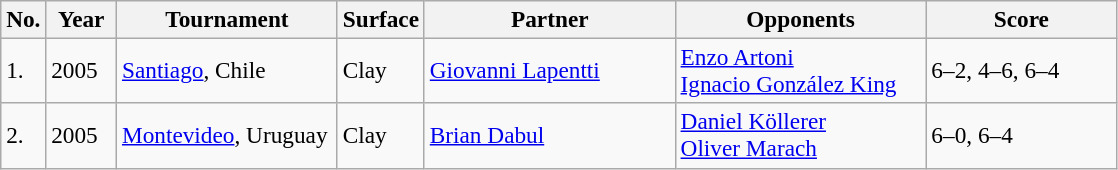<table class="sortable wikitable" style=font-size:97%>
<tr>
<th style="width:20px" class="unsortable">No.</th>
<th style="width:40px">Year</th>
<th style="width:140px">Tournament</th>
<th style="width:50px">Surface</th>
<th style="width:160px">Partner</th>
<th style="width:160px">Opponents</th>
<th style="width:120px" class="unsortable">Score</th>
</tr>
<tr>
<td>1.</td>
<td>2005</td>
<td><a href='#'>Santiago</a>, Chile</td>
<td>Clay</td>
<td> <a href='#'>Giovanni Lapentti</a></td>
<td> <a href='#'>Enzo Artoni</a><br> <a href='#'>Ignacio González King</a></td>
<td>6–2, 4–6, 6–4</td>
</tr>
<tr>
<td>2.</td>
<td>2005</td>
<td><a href='#'>Montevideo</a>, Uruguay</td>
<td>Clay</td>
<td> <a href='#'>Brian Dabul</a></td>
<td> <a href='#'>Daniel Köllerer</a><br> <a href='#'>Oliver Marach</a></td>
<td>6–0, 6–4</td>
</tr>
</table>
